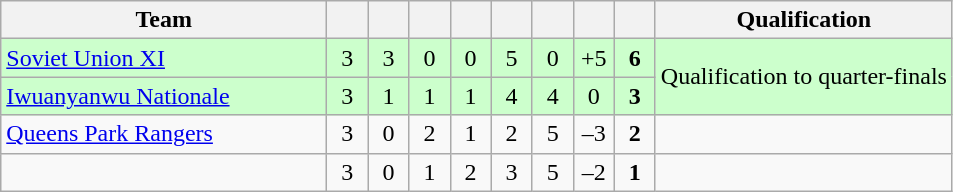<table class="wikitable" style="text-align:center;">
<tr>
<th width=210>Team</th>
<th width=20></th>
<th width=20></th>
<th width=20></th>
<th width=20></th>
<th width=20></th>
<th width=20></th>
<th width=20></th>
<th width=20></th>
<th>Qualification</th>
</tr>
<tr bgcolor="#ccffcc">
<td align="left"> <a href='#'>Soviet Union XI</a></td>
<td>3</td>
<td>3</td>
<td>0</td>
<td>0</td>
<td>5</td>
<td>0</td>
<td>+5</td>
<td><strong>6</strong></td>
<td rowspan="2">Qualification to quarter-finals</td>
</tr>
<tr bgcolor="#ccffcc">
<td align="left"> <a href='#'>Iwuanyanwu Nationale</a></td>
<td>3</td>
<td>1</td>
<td>1</td>
<td>1</td>
<td>4</td>
<td>4</td>
<td>0</td>
<td><strong>3</strong></td>
</tr>
<tr>
<td align="left"> <a href='#'>Queens Park Rangers</a></td>
<td>3</td>
<td>0</td>
<td>2</td>
<td>1</td>
<td>2</td>
<td>5</td>
<td>–3</td>
<td><strong>2</strong></td>
<td></td>
</tr>
<tr>
<td align="left"></td>
<td>3</td>
<td>0</td>
<td>1</td>
<td>2</td>
<td>3</td>
<td>5</td>
<td>–2</td>
<td><strong>1</strong></td>
<td></td>
</tr>
</table>
